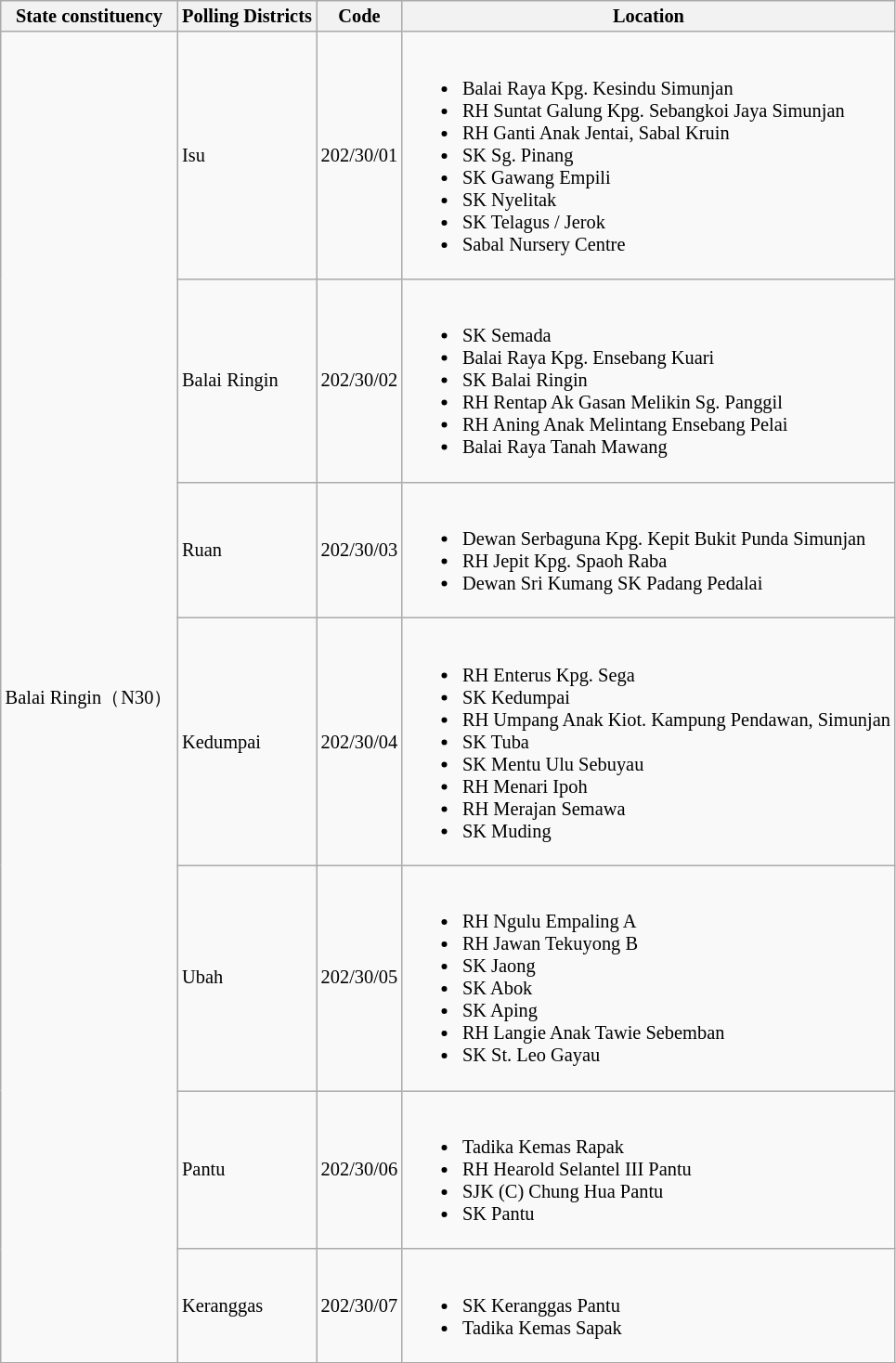<table class="wikitable sortable mw-collapsible" style="white-space:nowrap;font-size:85%">
<tr>
<th>State constituency</th>
<th>Polling Districts</th>
<th>Code</th>
<th>Location</th>
</tr>
<tr>
<td rowspan="7">Balai Ringin（N30）</td>
<td>Isu</td>
<td>202/30/01</td>
<td><br><ul><li>Balai Raya Kpg. Kesindu Simunjan</li><li>RH Suntat Galung Kpg. Sebangkoi Jaya Simunjan</li><li>RH Ganti Anak Jentai, Sabal Kruin</li><li>SK Sg. Pinang</li><li>SK Gawang Empili</li><li>SK Nyelitak</li><li>SK Telagus / Jerok</li><li>Sabal Nursery Centre</li></ul></td>
</tr>
<tr>
<td>Balai Ringin</td>
<td>202/30/02</td>
<td><br><ul><li>SK Semada</li><li>Balai Raya Kpg. Ensebang Kuari</li><li>SK Balai Ringin</li><li>RH Rentap Ak Gasan Melikin Sg. Panggil</li><li>RH Aning Anak Melintang Ensebang Pelai</li><li>Balai Raya Tanah Mawang</li></ul></td>
</tr>
<tr>
<td>Ruan</td>
<td>202/30/03</td>
<td><br><ul><li>Dewan Serbaguna Kpg. Kepit Bukit Punda Simunjan</li><li>RH Jepit Kpg. Spaoh Raba</li><li>Dewan Sri Kumang SK Padang Pedalai</li></ul></td>
</tr>
<tr>
<td>Kedumpai</td>
<td>202/30/04</td>
<td><br><ul><li>RH Enterus Kpg. Sega</li><li>SK Kedumpai</li><li>RH Umpang Anak Kiot. Kampung Pendawan, Simunjan</li><li>SK Tuba</li><li>SK Mentu Ulu Sebuyau</li><li>RH Menari Ipoh</li><li>RH Merajan Semawa</li><li>SK Muding</li></ul></td>
</tr>
<tr>
<td>Ubah</td>
<td>202/30/05</td>
<td><br><ul><li>RH Ngulu Empaling A</li><li>RH Jawan Tekuyong B</li><li>SK Jaong</li><li>SK Abok</li><li>SK Aping</li><li>RH Langie Anak Tawie Sebemban</li><li>SK St. Leo Gayau</li></ul></td>
</tr>
<tr>
<td>Pantu</td>
<td>202/30/06</td>
<td><br><ul><li>Tadika Kemas Rapak</li><li>RH Hearold Selantel III Pantu</li><li>SJK (C) Chung Hua Pantu</li><li>SK Pantu</li></ul></td>
</tr>
<tr>
<td>Keranggas</td>
<td>202/30/07</td>
<td><br><ul><li>SK Keranggas Pantu</li><li>Tadika Kemas Sapak</li></ul></td>
</tr>
<tr>
</tr>
</table>
